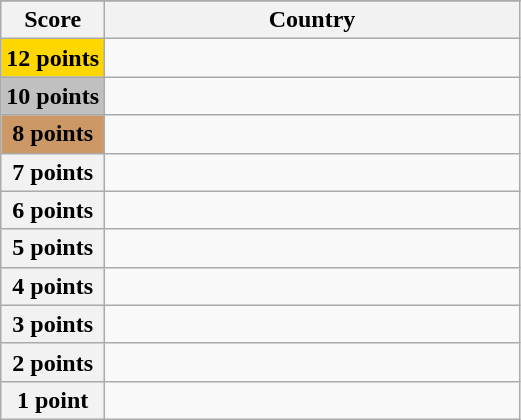<table class="wikitable">
<tr>
</tr>
<tr>
<th scope="col" width="20%">Score</th>
<th scope="col">Country</th>
</tr>
<tr>
<th scope="row" style="background:gold">12 points</th>
<td></td>
</tr>
<tr>
<th scope="row" style="background:silver">10 points</th>
<td></td>
</tr>
<tr>
<th scope="row" style="background:#CC9966">8 points</th>
<td></td>
</tr>
<tr>
<th scope="row">7 points</th>
<td></td>
</tr>
<tr>
<th scope="row">6 points</th>
<td></td>
</tr>
<tr>
<th scope="row">5 points</th>
<td></td>
</tr>
<tr>
<th scope="row">4 points</th>
<td></td>
</tr>
<tr>
<th scope="row">3 points</th>
<td></td>
</tr>
<tr>
<th scope="row">2 points</th>
<td></td>
</tr>
<tr>
<th scope="row">1 point</th>
<td></td>
</tr>
</table>
